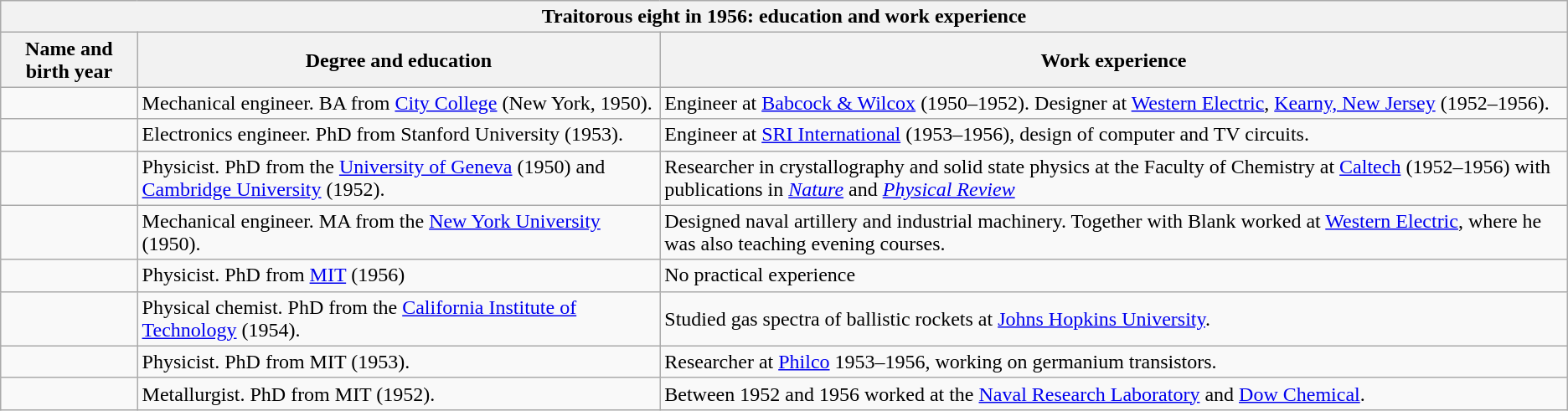<table class="wikitable collapsible collapsed">
<tr>
<th colspan=3 width=100%>Traitorous eight in 1956: education and work experience</th>
</tr>
<tr>
<th>Name and birth year</th>
<th>Degree and education</th>
<th>Work experience</th>
</tr>
<tr>
<td></td>
<td>Mechanical engineer. BA from <a href='#'>City College</a> (New York, 1950).</td>
<td>Engineer at <a href='#'>Babcock & Wilcox</a> (1950–1952). Designer at <a href='#'>Western Electric</a>, <a href='#'>Kearny, New Jersey</a> (1952–1956).</td>
</tr>
<tr>
<td></td>
<td>Electronics engineer. PhD from Stanford University (1953).</td>
<td>Engineer at <a href='#'>SRI International</a> (1953–1956), design of computer and TV circuits.</td>
</tr>
<tr>
<td></td>
<td>Physicist. PhD from the <a href='#'>University of Geneva</a> (1950) and <a href='#'>Cambridge University</a> (1952).</td>
<td>Researcher in crystallography and solid state physics at the Faculty of Chemistry at <a href='#'>Caltech</a> (1952–1956) with publications in <em><a href='#'>Nature</a></em> and <em><a href='#'>Physical Review</a></em></td>
</tr>
<tr>
<td></td>
<td>Mechanical engineer. MA from the <a href='#'>New York University</a> (1950).</td>
<td>Designed naval artillery and industrial machinery. Together with Blank worked at <a href='#'>Western Electric</a>, where he was also teaching evening courses.</td>
</tr>
<tr>
<td></td>
<td>Physicist. PhD from <a href='#'>MIT</a> (1956)</td>
<td>No practical experience</td>
</tr>
<tr>
<td></td>
<td>Physical chemist. PhD from the <a href='#'>California Institute of Technology</a> (1954).</td>
<td>Studied gas spectra of ballistic rockets at <a href='#'>Johns Hopkins University</a>.</td>
</tr>
<tr>
<td></td>
<td>Physicist. PhD from MIT (1953).</td>
<td>Researcher at <a href='#'>Philco</a> 1953–1956, working on germanium transistors.</td>
</tr>
<tr>
<td></td>
<td>Metallurgist. PhD from MIT (1952).</td>
<td>Between 1952 and 1956 worked at the <a href='#'>Naval Research Laboratory</a> and <a href='#'>Dow Chemical</a>.</td>
</tr>
</table>
